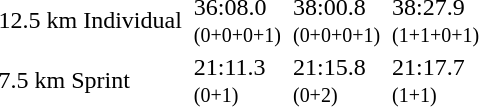<table>
<tr>
<td>12.5 km Individual</td>
<td></td>
<td>36:08.0<br><small>(0+0+0+1)</small></td>
<td></td>
<td>38:00.8<br><small>(0+0+0+1)</small></td>
<td></td>
<td>38:27.9<br><small>(1+1+0+1)</small></td>
</tr>
<tr>
<td>7.5 km Sprint</td>
<td></td>
<td>21:11.3<br><small>(0+1)</small></td>
<td></td>
<td>21:15.8<br><small>(0+2)</small></td>
<td></td>
<td>21:17.7<br><small>(1+1)</small></td>
</tr>
</table>
